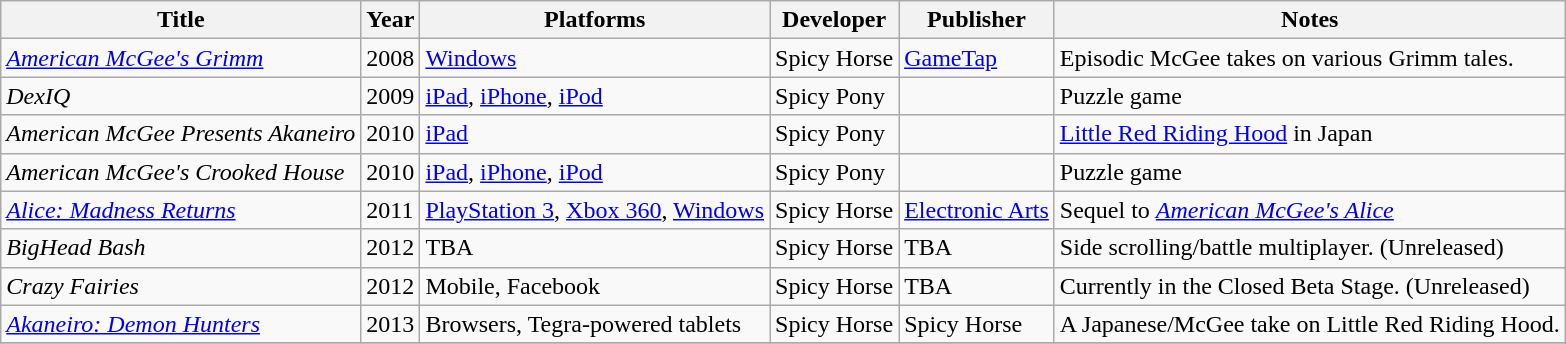<table class="wikitable">
<tr>
<th>Title</th>
<th>Year</th>
<th>Platforms</th>
<th>Developer</th>
<th>Publisher</th>
<th>Notes</th>
</tr>
<tr>
<td><em><a href='#'>American McGee's Grimm</a></em></td>
<td>2008</td>
<td><a href='#'>Windows</a></td>
<td>Spicy Horse</td>
<td><a href='#'>GameTap</a></td>
<td>Episodic McGee takes on various Grimm tales.</td>
</tr>
<tr>
<td><em>DexIQ</em></td>
<td>2009</td>
<td><a href='#'>iPad</a>, <a href='#'>iPhone</a>, <a href='#'>iPod</a></td>
<td>Spicy Pony</td>
<td></td>
<td>Puzzle game</td>
</tr>
<tr>
<td><em>American McGee Presents Akaneiro</em></td>
<td>2010</td>
<td><a href='#'>iPad</a></td>
<td>Spicy Pony</td>
<td></td>
<td><a href='#'>Little Red Riding Hood</a> in Japan</td>
</tr>
<tr>
<td><em>American McGee's Crooked House</em></td>
<td>2010</td>
<td><a href='#'>iPad</a>, <a href='#'>iPhone</a>, <a href='#'>iPod</a></td>
<td>Spicy Pony</td>
<td></td>
<td>Puzzle game</td>
</tr>
<tr>
<td><em><a href='#'>Alice: Madness Returns</a></em></td>
<td>2011</td>
<td><a href='#'>PlayStation 3</a>, <a href='#'>Xbox 360</a>, <a href='#'>Windows</a></td>
<td>Spicy Horse</td>
<td><a href='#'>Electronic Arts</a></td>
<td>Sequel to <em><a href='#'>American McGee's Alice</a></em></td>
</tr>
<tr>
<td><em>BigHead Bash</em></td>
<td>2012</td>
<td>TBA</td>
<td>Spicy Horse</td>
<td>TBA</td>
<td>Side scrolling/battle multiplayer. (Unreleased)</td>
</tr>
<tr>
<td><em>Crazy Fairies</em></td>
<td>2012</td>
<td>Mobile, Facebook</td>
<td>Spicy Horse</td>
<td>TBA</td>
<td>Currently in the Closed Beta Stage. (Unreleased)</td>
</tr>
<tr>
<td><em><a href='#'>Akaneiro: Demon Hunters</a></em></td>
<td>2013</td>
<td>Browsers, Tegra-powered tablets</td>
<td>Spicy Horse</td>
<td>Spicy Horse</td>
<td>A Japanese/McGee take on Little Red Riding Hood.</td>
</tr>
<tr>
</tr>
</table>
